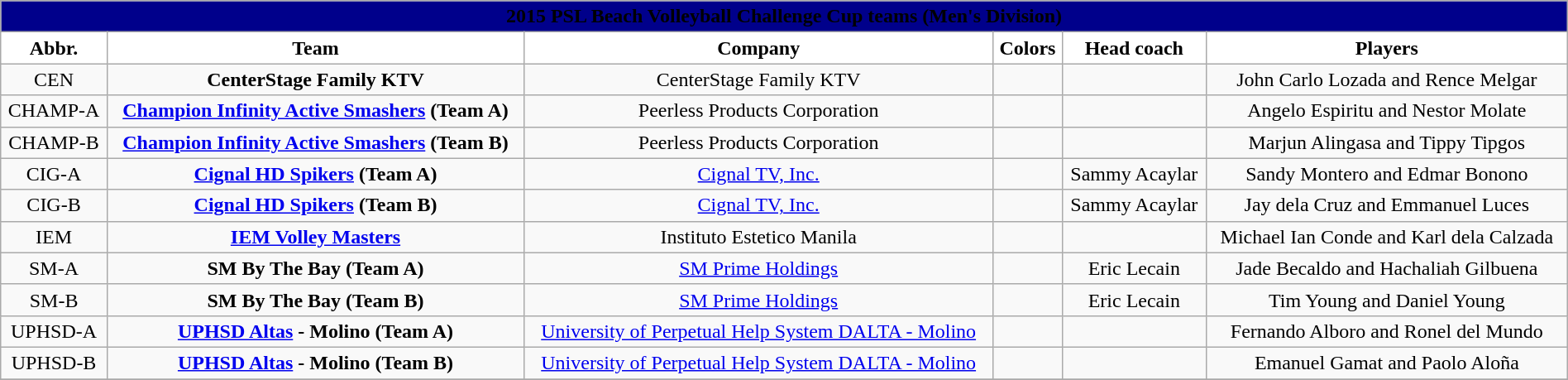<table class="wikitable" style="width:100%; text-align:left">
<tr>
<th style=background:#00008B colspan=6><span>2015 PSL Beach Volleyball Challenge Cup teams (Men's Division)</span></th>
</tr>
<tr>
<th style="background:white">Abbr.</th>
<th style="background:white">Team</th>
<th style="background:white">Company</th>
<th style="background:white">Colors</th>
<th style="background:white">Head coach</th>
<th style="background:white">Players</th>
</tr>
<tr>
<td align=center>CEN</td>
<td align=center><strong>CenterStage Family KTV</strong></td>
<td align=center>CenterStage Family KTV</td>
<td align=center>  </td>
<td align=center></td>
<td align=center>John Carlo Lozada and Rence Melgar</td>
</tr>
<tr>
<td align=center>CHAMP-A</td>
<td align=center><strong><a href='#'>Champion Infinity Active Smashers</a> (Team A)</strong></td>
<td align=center>Peerless Products Corporation</td>
<td align=center>  </td>
<td align=center></td>
<td align=center>Angelo Espiritu and Nestor Molate</td>
</tr>
<tr>
<td align=center>CHAMP-B</td>
<td align=center><strong><a href='#'>Champion Infinity Active Smashers</a> (Team B)</strong></td>
<td align=center>Peerless Products Corporation</td>
<td align=center>  </td>
<td align=center></td>
<td align=center>Marjun Alingasa and Tippy Tipgos</td>
</tr>
<tr>
<td align=center>CIG-A</td>
<td align=center><strong><a href='#'>Cignal HD Spikers</a> (Team A)</strong></td>
<td align=center><a href='#'>Cignal TV, Inc.</a></td>
<td align=center> </td>
<td align=center>Sammy Acaylar</td>
<td align=center>Sandy Montero and Edmar Bonono</td>
</tr>
<tr>
<td align=center>CIG-B</td>
<td align=center><strong><a href='#'>Cignal HD Spikers</a> (Team B)</strong></td>
<td align=center><a href='#'>Cignal TV, Inc.</a></td>
<td align=center> </td>
<td align=center>Sammy Acaylar</td>
<td align=center>Jay dela Cruz and Emmanuel Luces</td>
</tr>
<tr>
<td align=center>IEM</td>
<td align=center><strong><a href='#'>IEM Volley Masters</a></strong></td>
<td align=center>Instituto Estetico Manila</td>
<td align=center> </td>
<td align=center></td>
<td align=center>Michael Ian Conde and Karl dela Calzada</td>
</tr>
<tr>
<td align=center>SM-A</td>
<td align=center><strong>SM By The Bay (Team A)</strong></td>
<td align=center><a href='#'>SM Prime Holdings</a></td>
<td align=center> </td>
<td align=center>Eric Lecain</td>
<td align=center>Jade Becaldo and Hachaliah Gilbuena</td>
</tr>
<tr>
<td align=center>SM-B</td>
<td align=center><strong>SM By The Bay (Team B)</strong></td>
<td align=center><a href='#'>SM Prime Holdings</a></td>
<td align=center> </td>
<td align=center>Eric Lecain</td>
<td align=center>Tim Young and Daniel Young</td>
</tr>
<tr>
<td align=center>UPHSD-A</td>
<td align=center><strong><a href='#'>UPHSD Altas</a> - Molino (Team A)</strong></td>
<td align=center><a href='#'>University of Perpetual Help System DALTA - Molino</a></td>
<td align=center> </td>
<td align=center></td>
<td align=center>Fernando Alboro and Ronel del Mundo</td>
</tr>
<tr>
<td align=center>UPHSD-B</td>
<td align=center><strong><a href='#'>UPHSD Altas</a> - Molino (Team B)</strong></td>
<td align=center><a href='#'>University of Perpetual Help System DALTA - Molino</a></td>
<td align=center> </td>
<td align=center></td>
<td align=center>Emanuel Gamat and Paolo Aloña</td>
</tr>
<tr>
</tr>
</table>
